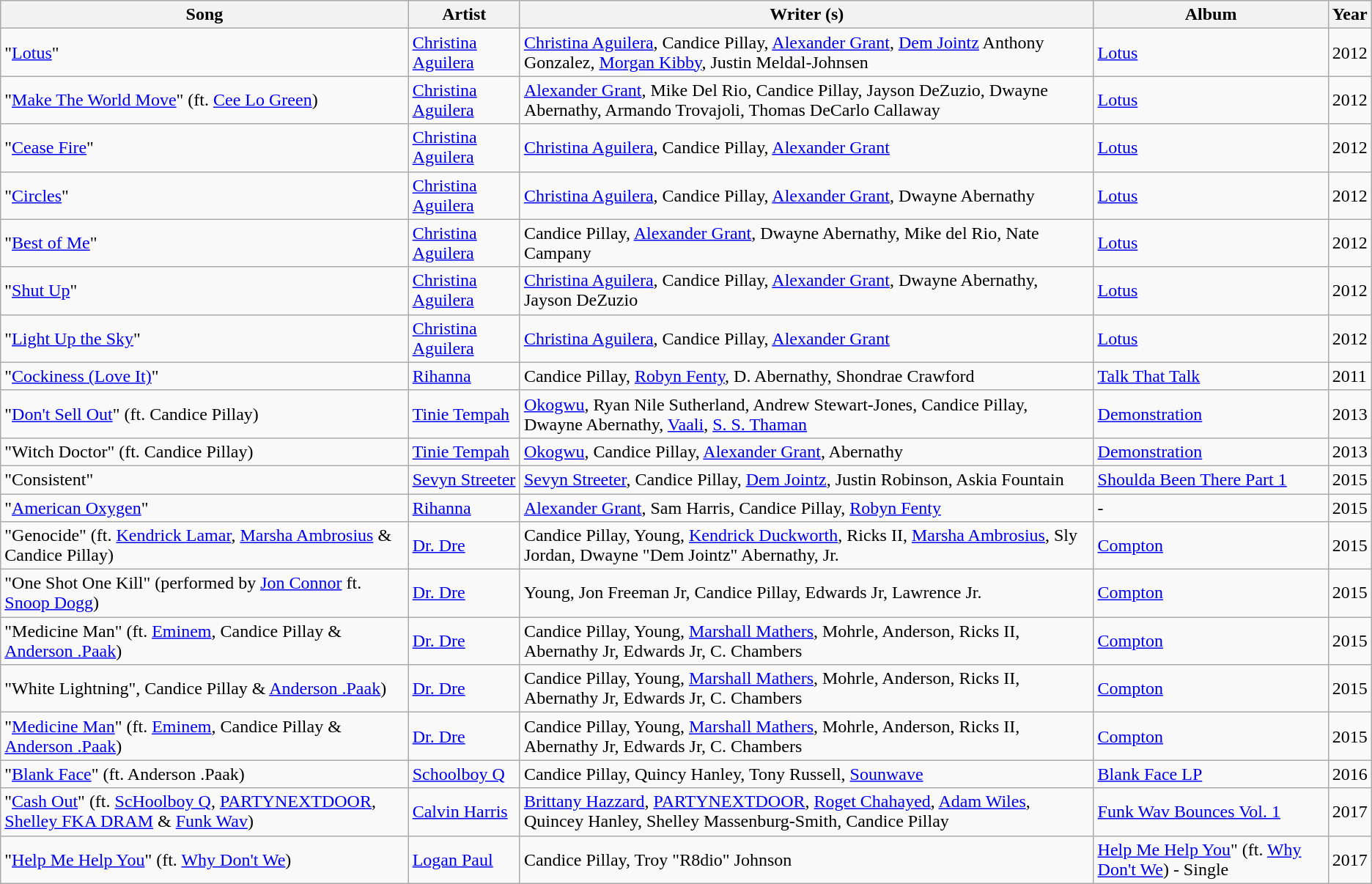<table class="wikitable">
<tr>
<th>Song</th>
<th>Artist</th>
<th>Writer (s)</th>
<th>Album</th>
<th>Year</th>
</tr>
<tr>
<td>"<a href='#'>Lotus</a>"</td>
<td><a href='#'>Christina Aguilera</a></td>
<td><a href='#'>Christina Aguilera</a>, Candice Pillay, <a href='#'>Alexander Grant</a>, <a href='#'>Dem Jointz</a> Anthony Gonzalez, <a href='#'>Morgan Kibby</a>, Justin Meldal-Johnsen</td>
<td><a href='#'>Lotus</a></td>
<td>2012</td>
</tr>
<tr>
<td>"<a href='#'>Make The World Move</a>" (ft. <a href='#'>Cee Lo Green</a>)</td>
<td><a href='#'>Christina Aguilera</a></td>
<td><a href='#'>Alexander Grant</a>, Mike Del Rio, Candice Pillay, Jayson DeZuzio, Dwayne Abernathy, Armando Trovajoli, Thomas DeCarlo Callaway</td>
<td><a href='#'>Lotus</a></td>
<td>2012</td>
</tr>
<tr>
<td>"<a href='#'>Cease Fire</a>"</td>
<td><a href='#'>Christina Aguilera</a></td>
<td><a href='#'>Christina Aguilera</a>, Candice Pillay, <a href='#'>Alexander Grant</a></td>
<td><a href='#'>Lotus</a></td>
<td>2012</td>
</tr>
<tr>
<td>"<a href='#'>Circles</a>"</td>
<td><a href='#'>Christina Aguilera</a></td>
<td><a href='#'>Christina Aguilera</a>, Candice Pillay, <a href='#'>Alexander Grant</a>, Dwayne Abernathy</td>
<td><a href='#'>Lotus</a></td>
<td>2012</td>
</tr>
<tr>
<td>"<a href='#'>Best of Me</a>"</td>
<td><a href='#'>Christina Aguilera</a></td>
<td>Candice Pillay, <a href='#'>Alexander Grant</a>, Dwayne Abernathy, Mike del Rio, Nate Campany</td>
<td><a href='#'>Lotus</a></td>
<td>2012</td>
</tr>
<tr>
<td>"<a href='#'>Shut Up</a>"</td>
<td><a href='#'>Christina Aguilera</a></td>
<td><a href='#'>Christina Aguilera</a>, Candice Pillay, <a href='#'>Alexander Grant</a>, Dwayne Abernathy, Jayson DeZuzio</td>
<td><a href='#'>Lotus</a></td>
<td>2012</td>
</tr>
<tr>
<td>"<a href='#'>Light Up the Sky</a>"</td>
<td><a href='#'>Christina Aguilera</a></td>
<td><a href='#'>Christina Aguilera</a>, Candice Pillay, <a href='#'>Alexander Grant</a></td>
<td><a href='#'>Lotus</a></td>
<td>2012</td>
</tr>
<tr>
<td>"<a href='#'>Cockiness (Love It)</a>"</td>
<td><a href='#'>Rihanna</a></td>
<td>Candice Pillay, <a href='#'>Robyn Fenty</a>, D. Abernathy, Shondrae Crawford</td>
<td><a href='#'>Talk That Talk</a></td>
<td>2011</td>
</tr>
<tr>
<td>"<a href='#'>Don't Sell Out</a>" (ft. Candice Pillay)</td>
<td><a href='#'>Tinie Tempah</a></td>
<td><a href='#'>Okogwu</a>, Ryan Nile Sutherland, Andrew Stewart-Jones, Candice Pillay, Dwayne Abernathy, <a href='#'>Vaali</a>, <a href='#'>S. S. Thaman</a></td>
<td><a href='#'>Demonstration</a></td>
<td>2013</td>
</tr>
<tr>
<td>"Witch Doctor" (ft. Candice Pillay)</td>
<td><a href='#'>Tinie Tempah</a></td>
<td><a href='#'>Okogwu</a>, Candice Pillay, <a href='#'>Alexander Grant</a>, Abernathy</td>
<td><a href='#'>Demonstration</a></td>
<td>2013</td>
</tr>
<tr>
<td>"Consistent"</td>
<td><a href='#'>Sevyn Streeter</a></td>
<td><a href='#'>Sevyn Streeter</a>, Candice Pillay, <a href='#'>Dem Jointz</a>, Justin Robinson, Askia Fountain</td>
<td><a href='#'>Shoulda Been There Part 1</a></td>
<td>2015</td>
</tr>
<tr>
<td>"<a href='#'>American Oxygen</a>"</td>
<td><a href='#'>Rihanna</a></td>
<td><a href='#'>Alexander Grant</a>, Sam Harris, Candice Pillay, <a href='#'>Robyn Fenty</a></td>
<td>-</td>
<td>2015</td>
</tr>
<tr>
<td>"Genocide" (ft. <a href='#'>Kendrick Lamar</a>, <a href='#'>Marsha Ambrosius</a> & Candice Pillay)</td>
<td><a href='#'>Dr. Dre</a></td>
<td>Candice Pillay, Young, <a href='#'>Kendrick Duckworth</a>, Ricks II, <a href='#'>Marsha Ambrosius</a>, Sly Jordan, Dwayne "Dem Jointz" Abernathy, Jr.</td>
<td><a href='#'>Compton</a></td>
<td>2015</td>
</tr>
<tr>
<td>"One Shot One Kill" (performed by <a href='#'>Jon Connor</a> ft. <a href='#'>Snoop Dogg</a>)</td>
<td><a href='#'>Dr. Dre</a></td>
<td>Young, Jon Freeman Jr, Candice Pillay, Edwards Jr, Lawrence Jr.</td>
<td><a href='#'>Compton</a></td>
<td>2015</td>
</tr>
<tr>
<td>"Medicine Man" (ft. <a href='#'>Eminem</a>, Candice Pillay & <a href='#'>Anderson .Paak</a>)</td>
<td><a href='#'>Dr. Dre</a></td>
<td>Candice Pillay, Young, <a href='#'>Marshall Mathers</a>, Mohrle, Anderson, Ricks II, Abernathy Jr, Edwards Jr, C. Chambers</td>
<td><a href='#'>Compton</a></td>
<td>2015</td>
</tr>
<tr>
<td>"White Lightning", Candice Pillay & <a href='#'>Anderson .Paak</a>)</td>
<td><a href='#'>Dr. Dre</a></td>
<td>Candice Pillay, Young, <a href='#'>Marshall Mathers</a>, Mohrle, Anderson, Ricks II, Abernathy Jr, Edwards Jr, C. Chambers</td>
<td><a href='#'>Compton</a></td>
<td>2015</td>
</tr>
<tr>
<td>"<a href='#'>Medicine Man</a>" (ft. <a href='#'>Eminem</a>, Candice Pillay & <a href='#'>Anderson .Paak</a>)</td>
<td><a href='#'>Dr. Dre</a></td>
<td>Candice Pillay, Young, <a href='#'>Marshall Mathers</a>, Mohrle, Anderson, Ricks II, Abernathy Jr, Edwards Jr, C. Chambers</td>
<td><a href='#'>Compton</a></td>
<td>2015</td>
</tr>
<tr>
<td>"<a href='#'>Blank Face</a>" (ft. Anderson .Paak)</td>
<td><a href='#'>Schoolboy Q</a></td>
<td>Candice Pillay, Quincy Hanley, Tony Russell, <a href='#'>Sounwave</a></td>
<td><a href='#'>Blank Face LP</a></td>
<td>2016</td>
</tr>
<tr>
<td>"<a href='#'>Cash Out</a>" (ft. <a href='#'>ScHoolboy Q</a>, <a href='#'>PARTYNEXTDOOR</a>, <a href='#'>Shelley FKA DRAM</a> & <a href='#'>Funk Wav</a>)</td>
<td><a href='#'>Calvin Harris</a></td>
<td><a href='#'>Brittany Hazzard</a>, <a href='#'>PARTYNEXTDOOR</a>, <a href='#'>Roget Chahayed</a>, <a href='#'>Adam Wiles</a>, Quincey Hanley, Shelley Massenburg-Smith, Candice Pillay</td>
<td><a href='#'>Funk Wav Bounces Vol. 1</a></td>
<td>2017</td>
</tr>
<tr>
<td>"<a href='#'>Help Me Help You</a>" (ft. <a href='#'>Why Don't We</a>)</td>
<td><a href='#'>Logan Paul</a></td>
<td>Candice Pillay, Troy "R8dio" Johnson</td>
<td><a href='#'>Help Me Help You</a>" (ft. <a href='#'>Why Don't We</a>) - Single</td>
<td>2017</td>
</tr>
</table>
